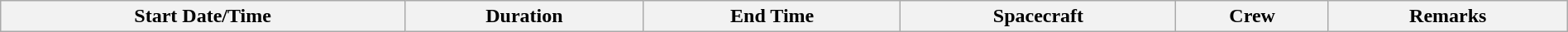<table class="wikitable" style="width:100%;">
<tr>
<th>Start Date/Time</th>
<th>Duration</th>
<th>End Time</th>
<th>Spacecraft</th>
<th>Crew</th>
<th>Remarks<br></th>
</tr>
</table>
